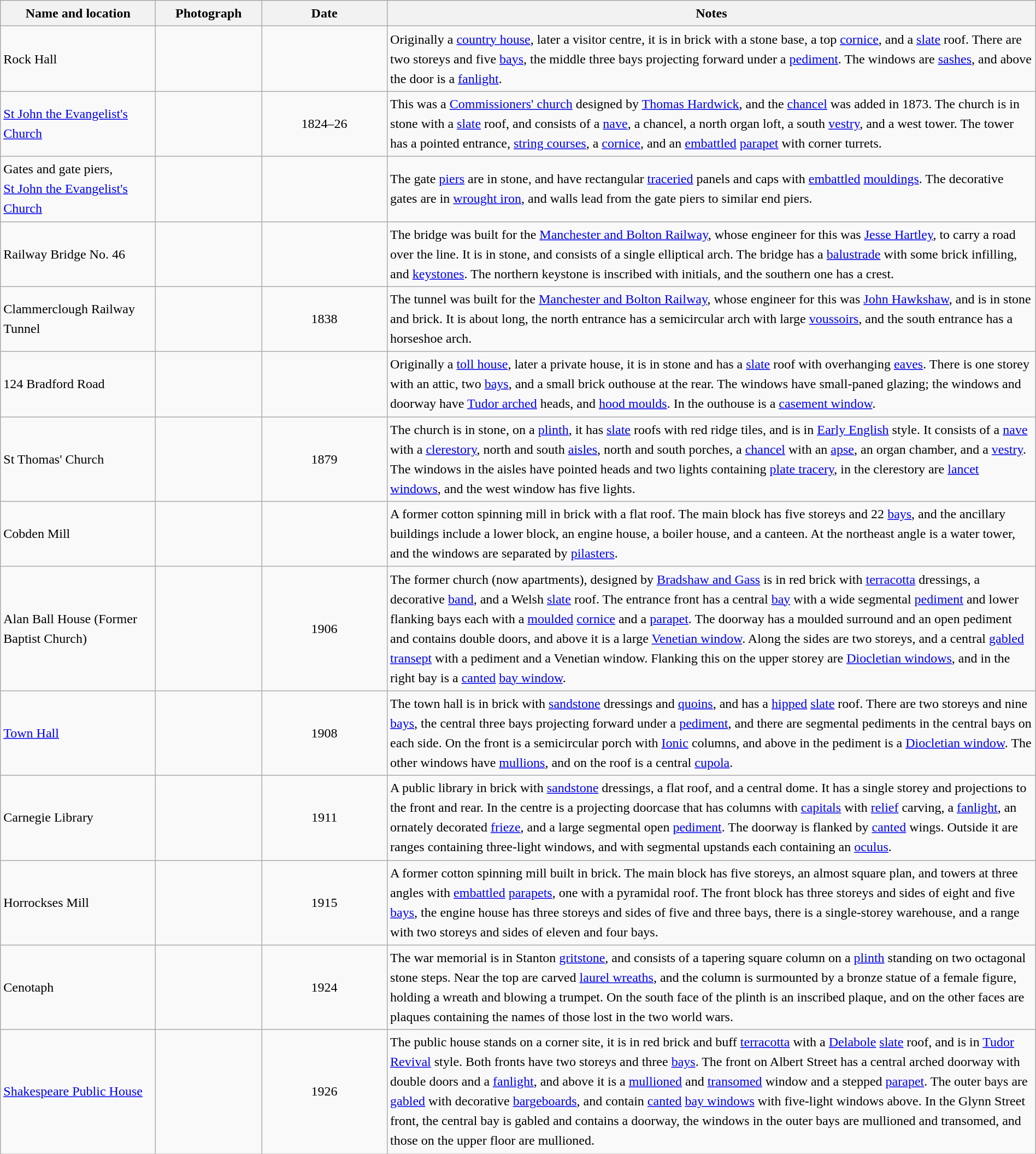<table class="wikitable sortable plainrowheaders" style="width:100%;border:0px;text-align:left;line-height:150%;">
<tr>
<th scope="col"  style="width:150px">Name and location</th>
<th scope="col"  style="width:100px" class="unsortable">Photograph</th>
<th scope="col"  style="width:120px">Date</th>
<th scope="col"  style="width:650px" class="unsortable">Notes</th>
</tr>
<tr>
<td>Rock Hall<br><small></small></td>
<td></td>
<td align="center"></td>
<td>Originally a <a href='#'>country house</a>, later a visitor centre, it is in brick with a stone base, a top <a href='#'>cornice</a>, and a <a href='#'>slate</a> roof. There are two storeys and five <a href='#'>bays</a>, the middle three bays projecting forward under a <a href='#'>pediment</a>. The windows are <a href='#'>sashes</a>, and above the door is a <a href='#'>fanlight</a>.</td>
</tr>
<tr>
<td><a href='#'>St John the Evangelist's Church</a><br><small></small></td>
<td></td>
<td align="center">1824–26</td>
<td>This was a <a href='#'>Commissioners' church</a> designed by <a href='#'>Thomas Hardwick</a>, and the <a href='#'>chancel</a> was added in 1873. The church is in stone with a <a href='#'>slate</a> roof, and consists of a <a href='#'>nave</a>, a chancel, a north organ loft, a south <a href='#'>vestry</a>, and a west tower. The tower has a pointed entrance, <a href='#'>string courses</a>, a <a href='#'>cornice</a>, and an <a href='#'>embattled</a> <a href='#'>parapet</a> with corner turrets.</td>
</tr>
<tr>
<td>Gates and gate piers,<br><a href='#'>St John the Evangelist's Church</a><br><small></small></td>
<td></td>
<td align="center"></td>
<td>The gate <a href='#'>piers</a> are in stone, and have rectangular <a href='#'>traceried</a> panels and caps with <a href='#'>embattled</a> <a href='#'>mouldings</a>. The decorative gates are in <a href='#'>wrought iron</a>, and walls lead from the gate piers to similar end piers.</td>
</tr>
<tr>
<td>Railway Bridge No. 46<br><small></small></td>
<td></td>
<td align="center"></td>
<td>The bridge was built for the <a href='#'>Manchester and Bolton Railway</a>, whose engineer for this was <a href='#'>Jesse Hartley</a>, to carry a road over the line. It is in stone, and consists of a single elliptical arch. The bridge has a <a href='#'>balustrade</a> with some brick infilling, and <a href='#'>keystones</a>. The northern keystone is inscribed with initials, and the southern one has a crest.</td>
</tr>
<tr>
<td>Clammerclough Railway Tunnel<br><small></small></td>
<td></td>
<td align="center">1838</td>
<td>The tunnel was built for the <a href='#'>Manchester and Bolton Railway</a>, whose engineer for this was <a href='#'>John Hawkshaw</a>, and is in stone and brick. It is about  long, the north entrance has a semicircular arch with large <a href='#'>voussoirs</a>, and the south entrance has a horseshoe arch.</td>
</tr>
<tr>
<td>124 Bradford Road<br><small></small></td>
<td></td>
<td align="center"></td>
<td>Originally a <a href='#'>toll house</a>, later a private house, it is in stone and has a <a href='#'>slate</a> roof with overhanging <a href='#'>eaves</a>. There is one storey with an attic, two <a href='#'>bays</a>, and a small brick outhouse at the rear. The windows have small-paned glazing; the windows and doorway have <a href='#'>Tudor arched</a> heads, and <a href='#'>hood moulds</a>. In the outhouse is a <a href='#'>casement window</a>.</td>
</tr>
<tr>
<td>St Thomas' Church<br><small></small></td>
<td></td>
<td align="center">1879</td>
<td>The church is in stone, on a <a href='#'>plinth</a>, it has <a href='#'>slate</a> roofs with red ridge tiles, and is in <a href='#'>Early English</a> style. It consists of a <a href='#'>nave</a> with a <a href='#'>clerestory</a>, north and south <a href='#'>aisles</a>, north and south porches, a <a href='#'>chancel</a> with an <a href='#'>apse</a>, an organ chamber, and a <a href='#'>vestry</a>. The windows in the aisles have pointed heads and two lights containing <a href='#'>plate tracery</a>, in the clerestory are <a href='#'>lancet windows</a>, and the west window has five lights.</td>
</tr>
<tr>
<td>Cobden Mill<br><small></small></td>
<td></td>
<td align="center"></td>
<td>A former cotton spinning mill in brick with a flat roof. The main block has five storeys and 22 <a href='#'>bays</a>, and the ancillary buildings include a lower block, an engine house, a boiler house, and a canteen. At the northeast angle is a water tower, and the windows are separated by <a href='#'>pilasters</a>.</td>
</tr>
<tr>
<td>Alan Ball House (Former Baptist Church)<br><small></small></td>
<td></td>
<td align="center">1906</td>
<td>The former church (now apartments), designed by <a href='#'>Bradshaw and Gass</a> is in red brick with <a href='#'>terracotta</a> dressings, a decorative <a href='#'>band</a>, and a Welsh <a href='#'>slate</a> roof. The entrance front has a central <a href='#'>bay</a> with a wide segmental <a href='#'>pediment</a> and lower flanking bays each with a <a href='#'>moulded</a> <a href='#'>cornice</a> and a <a href='#'>parapet</a>. The doorway has a moulded surround and an open pediment and contains double doors, and above it is a large <a href='#'>Venetian window</a>. Along the sides are two storeys, and a central <a href='#'>gabled</a> <a href='#'>transept</a> with a pediment and a Venetian window. Flanking this on the upper storey are <a href='#'>Diocletian windows</a>, and in the right bay is a <a href='#'>canted</a> <a href='#'>bay window</a>.</td>
</tr>
<tr>
<td><a href='#'>Town Hall</a><br><small></small></td>
<td></td>
<td align="center">1908</td>
<td>The town hall is in brick with <a href='#'>sandstone</a> dressings and <a href='#'>quoins</a>, and has a <a href='#'>hipped</a> <a href='#'>slate</a> roof. There are two storeys and nine <a href='#'>bays</a>, the central three bays projecting forward under a <a href='#'>pediment</a>, and there are segmental pediments in the central bays on each side. On the front is a semicircular porch with <a href='#'>Ionic</a> columns, and above in the pediment is a <a href='#'>Diocletian window</a>. The other windows have <a href='#'>mullions</a>, and on the roof is a central <a href='#'>cupola</a>.</td>
</tr>
<tr>
<td>Carnegie Library<br><small></small></td>
<td></td>
<td align="center">1911</td>
<td>A public library in brick with <a href='#'>sandstone</a> dressings, a flat roof, and a central dome. It has a single storey and projections to the front and rear. In the centre is a projecting doorcase that has columns with <a href='#'>capitals</a> with <a href='#'>relief</a> carving, a <a href='#'>fanlight</a>, an ornately decorated <a href='#'>frieze</a>, and a large segmental open <a href='#'>pediment</a>. The doorway is flanked by <a href='#'>canted</a> wings. Outside it are ranges containing three-light windows, and with segmental upstands each containing an <a href='#'>oculus</a>.</td>
</tr>
<tr>
<td>Horrockses Mill<br><small></small></td>
<td></td>
<td align="center">1915</td>
<td>A former cotton spinning mill built in brick. The main block has five storeys, an almost square plan, and towers at three angles with <a href='#'>embattled</a> <a href='#'>parapets</a>, one with a pyramidal roof. The front block has three storeys and sides of eight and five <a href='#'>bays</a>, the engine house has three storeys and sides of five and three bays, there is a single-storey warehouse, and a range with two storeys and sides of eleven and four bays.</td>
</tr>
<tr>
<td>Cenotaph<br><small></small></td>
<td></td>
<td align="center">1924</td>
<td>The war memorial is in Stanton <a href='#'>gritstone</a>, and consists of a tapering square column on a <a href='#'>plinth</a> standing on two octagonal stone steps. Near the top are carved <a href='#'>laurel wreaths</a>, and the column is surmounted by a bronze statue of a female figure, holding a wreath and blowing a trumpet. On the south face of the plinth is an inscribed plaque, and on the other faces are plaques containing the names of those lost in the two world wars.</td>
</tr>
<tr>
<td><a href='#'>Shakespeare Public House</a><br><small></small></td>
<td></td>
<td align="center">1926</td>
<td>The public house stands on a corner site, it is in red brick and buff <a href='#'>terracotta</a> with a <a href='#'>Delabole</a> <a href='#'>slate</a> roof, and is in <a href='#'>Tudor Revival</a> style. Both fronts have two storeys and three <a href='#'>bays</a>. The front on Albert Street has a central arched doorway with double doors and a <a href='#'>fanlight</a>, and above it is a <a href='#'>mullioned</a> and <a href='#'>transomed</a> window and a stepped <a href='#'>parapet</a>. The outer bays are <a href='#'>gabled</a> with decorative <a href='#'>bargeboards</a>, and contain <a href='#'>canted</a> <a href='#'>bay windows</a> with five-light windows above. In the Glynn Street front, the central bay is gabled and contains a doorway, the windows in the outer bays are mullioned and transomed, and those on the upper floor are mullioned.</td>
</tr>
<tr>
</tr>
</table>
